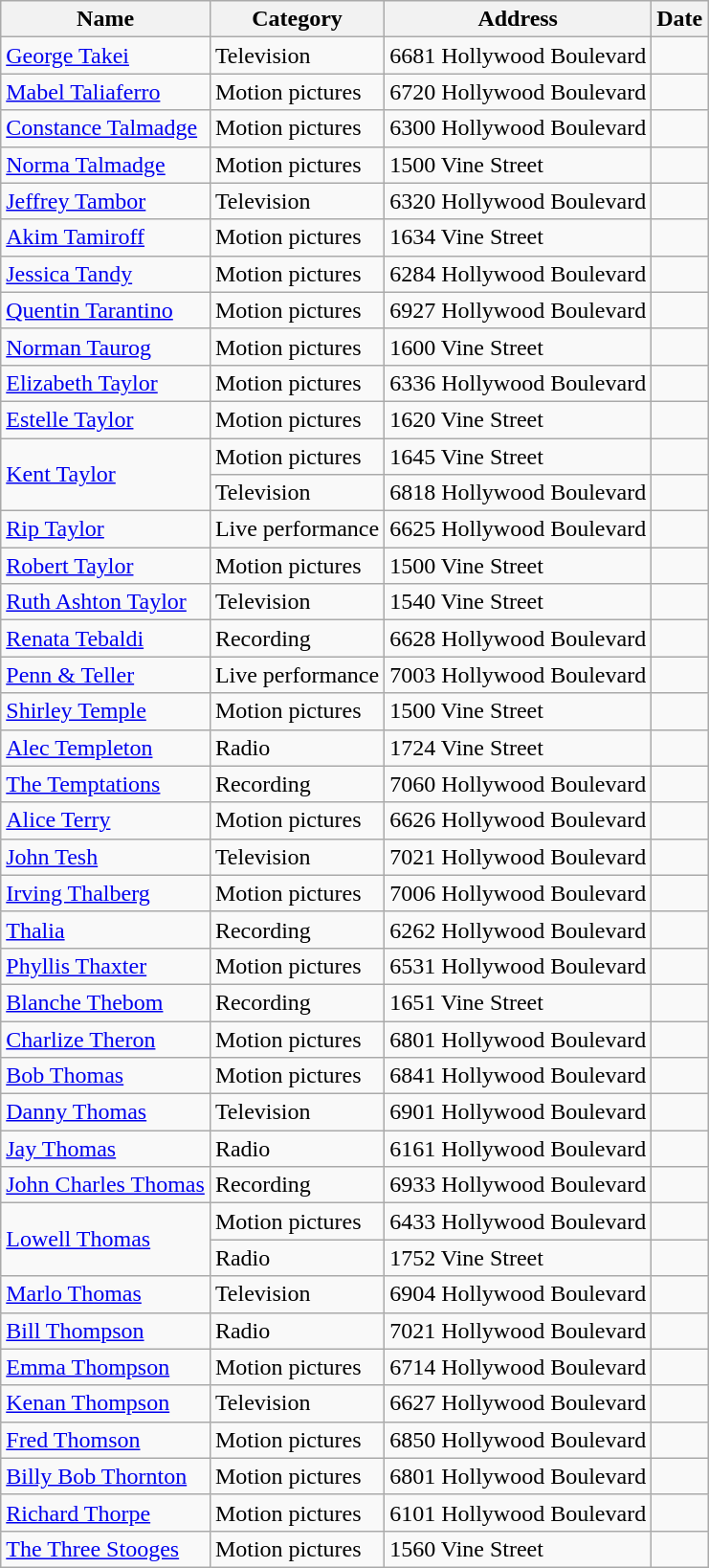<table class="wikitable sortable" style="font-size: 100%;">
<tr>
<th>Name</th>
<th>Category</th>
<th>Address</th>
<th>Date</th>
</tr>
<tr>
<td><a href='#'>George Takei</a></td>
<td>Television</td>
<td>6681 Hollywood Boulevard</td>
<td></td>
</tr>
<tr>
<td><a href='#'>Mabel Taliaferro</a></td>
<td>Motion pictures</td>
<td>6720 Hollywood Boulevard</td>
<td></td>
</tr>
<tr>
<td><a href='#'>Constance Talmadge</a></td>
<td>Motion pictures</td>
<td>6300 Hollywood Boulevard</td>
<td></td>
</tr>
<tr>
<td><a href='#'>Norma Talmadge</a></td>
<td>Motion pictures</td>
<td>1500 Vine Street</td>
<td></td>
</tr>
<tr>
<td><a href='#'>Jeffrey Tambor</a></td>
<td>Television</td>
<td>6320 Hollywood Boulevard</td>
<td></td>
</tr>
<tr>
<td><a href='#'>Akim Tamiroff</a></td>
<td>Motion pictures</td>
<td>1634 Vine Street</td>
<td></td>
</tr>
<tr>
<td><a href='#'>Jessica Tandy</a></td>
<td>Motion pictures</td>
<td>6284 Hollywood Boulevard</td>
<td></td>
</tr>
<tr>
<td><a href='#'>Quentin Tarantino</a></td>
<td>Motion pictures</td>
<td>6927 Hollywood Boulevard</td>
<td></td>
</tr>
<tr>
<td><a href='#'>Norman Taurog</a></td>
<td>Motion pictures</td>
<td>1600 Vine Street</td>
<td></td>
</tr>
<tr>
<td><a href='#'>Elizabeth Taylor</a></td>
<td>Motion pictures</td>
<td>6336 Hollywood Boulevard</td>
<td></td>
</tr>
<tr>
<td><a href='#'>Estelle Taylor</a></td>
<td>Motion pictures</td>
<td>1620 Vine Street</td>
<td></td>
</tr>
<tr>
<td rowspan="2"><a href='#'>Kent Taylor</a></td>
<td>Motion pictures</td>
<td>1645 Vine Street</td>
<td></td>
</tr>
<tr>
<td>Television</td>
<td>6818 Hollywood Boulevard</td>
<td></td>
</tr>
<tr>
<td><a href='#'>Rip Taylor</a></td>
<td>Live performance</td>
<td>6625 Hollywood Boulevard</td>
<td></td>
</tr>
<tr>
<td><a href='#'>Robert Taylor</a></td>
<td>Motion pictures</td>
<td>1500 Vine Street</td>
<td></td>
</tr>
<tr>
<td><a href='#'>Ruth Ashton Taylor</a></td>
<td>Television</td>
<td>1540 Vine Street</td>
<td></td>
</tr>
<tr>
<td><a href='#'>Renata Tebaldi</a></td>
<td>Recording</td>
<td>6628 Hollywood Boulevard</td>
<td></td>
</tr>
<tr>
<td><a href='#'>Penn & Teller</a></td>
<td>Live performance</td>
<td>7003 Hollywood Boulevard</td>
<td></td>
</tr>
<tr>
<td><a href='#'>Shirley Temple</a></td>
<td>Motion pictures</td>
<td>1500 Vine Street</td>
<td></td>
</tr>
<tr>
<td><a href='#'>Alec Templeton</a></td>
<td>Radio</td>
<td>1724 Vine Street</td>
<td></td>
</tr>
<tr>
<td><a href='#'>The Temptations</a></td>
<td>Recording</td>
<td>7060 Hollywood Boulevard</td>
<td></td>
</tr>
<tr>
<td><a href='#'>Alice Terry</a></td>
<td>Motion pictures</td>
<td>6626 Hollywood Boulevard</td>
<td></td>
</tr>
<tr>
<td><a href='#'>John Tesh</a></td>
<td>Television</td>
<td>7021 Hollywood Boulevard</td>
<td></td>
</tr>
<tr>
<td><a href='#'>Irving Thalberg</a></td>
<td>Motion pictures</td>
<td>7006 Hollywood Boulevard</td>
<td></td>
</tr>
<tr>
<td><a href='#'>Thalia</a></td>
<td>Recording</td>
<td>6262 Hollywood Boulevard</td>
<td></td>
</tr>
<tr>
<td><a href='#'>Phyllis Thaxter</a></td>
<td>Motion pictures</td>
<td>6531 Hollywood Boulevard</td>
<td></td>
</tr>
<tr>
<td><a href='#'>Blanche Thebom</a></td>
<td>Recording</td>
<td>1651 Vine Street</td>
<td></td>
</tr>
<tr>
<td><a href='#'>Charlize Theron</a></td>
<td>Motion pictures</td>
<td>6801 Hollywood Boulevard</td>
<td></td>
</tr>
<tr>
<td><a href='#'>Bob Thomas</a></td>
<td>Motion pictures</td>
<td>6841 Hollywood Boulevard</td>
<td></td>
</tr>
<tr>
<td><a href='#'>Danny Thomas</a></td>
<td>Television</td>
<td>6901 Hollywood Boulevard</td>
<td></td>
</tr>
<tr>
<td><a href='#'>Jay Thomas</a></td>
<td>Radio</td>
<td>6161 Hollywood Boulevard</td>
<td></td>
</tr>
<tr>
<td><a href='#'>John Charles Thomas</a></td>
<td>Recording</td>
<td>6933 Hollywood Boulevard</td>
<td></td>
</tr>
<tr>
<td rowspan="2"><a href='#'>Lowell Thomas</a></td>
<td>Motion pictures</td>
<td>6433 Hollywood Boulevard</td>
<td></td>
</tr>
<tr>
<td>Radio</td>
<td>1752 Vine Street</td>
<td></td>
</tr>
<tr>
<td><a href='#'>Marlo Thomas</a></td>
<td>Television</td>
<td>6904 Hollywood Boulevard</td>
<td></td>
</tr>
<tr>
<td><a href='#'>Bill Thompson</a></td>
<td>Radio</td>
<td>7021 Hollywood Boulevard</td>
<td></td>
</tr>
<tr>
<td><a href='#'>Emma Thompson</a></td>
<td>Motion pictures</td>
<td>6714 Hollywood Boulevard</td>
<td></td>
</tr>
<tr>
<td><a href='#'>Kenan Thompson</a></td>
<td>Television</td>
<td>6627 Hollywood Boulevard</td>
<td></td>
</tr>
<tr>
<td><a href='#'>Fred Thomson</a></td>
<td>Motion pictures</td>
<td>6850 Hollywood Boulevard</td>
<td></td>
</tr>
<tr>
<td><a href='#'>Billy Bob Thornton</a></td>
<td>Motion pictures</td>
<td>6801 Hollywood Boulevard</td>
<td></td>
</tr>
<tr>
<td><a href='#'>Richard Thorpe</a></td>
<td>Motion pictures</td>
<td>6101 Hollywood Boulevard</td>
<td></td>
</tr>
<tr>
<td><a href='#'>The Three Stooges</a></td>
<td>Motion pictures</td>
<td>1560 Vine Street</td>
<td></td>
</tr>
</table>
